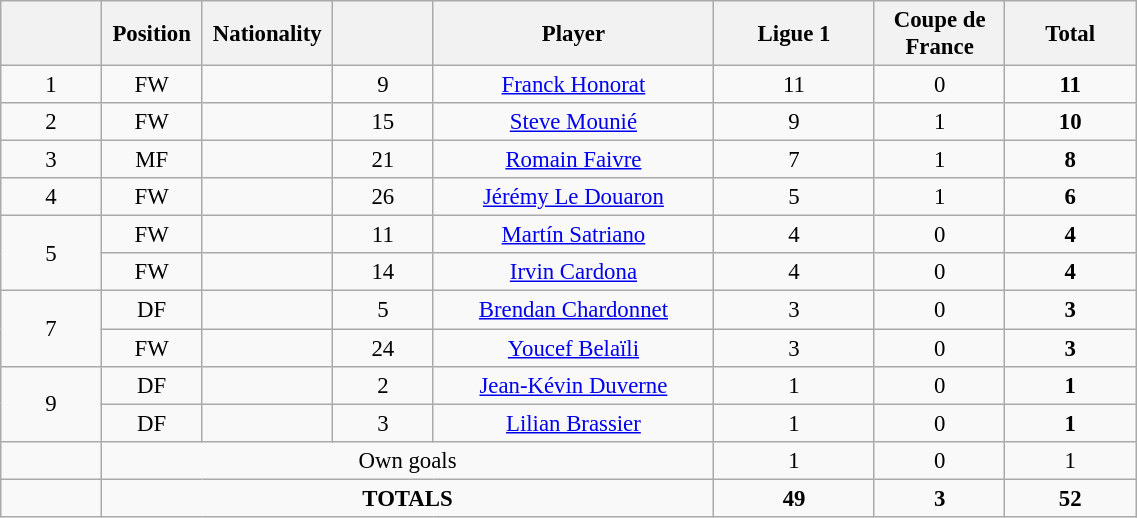<table class="wikitable" style="font-size: 95%; text-align: center;">
<tr>
<th width=60></th>
<th width=60>Position</th>
<th width=80>Nationality</th>
<th width=60></th>
<th width=180>Player</th>
<th width=100>Ligue 1</th>
<th width=80>Coupe de France</th>
<th width=80>Total</th>
</tr>
<tr>
<td rowspan=1>1</td>
<td>FW</td>
<td></td>
<td>9</td>
<td><a href='#'>Franck Honorat</a></td>
<td>11</td>
<td>0</td>
<td><strong>11</strong></td>
</tr>
<tr>
<td rowspan=1>2</td>
<td>FW</td>
<td></td>
<td>15</td>
<td><a href='#'>Steve Mounié</a></td>
<td>9</td>
<td>1</td>
<td><strong>10</strong></td>
</tr>
<tr>
<td rowspan=1>3</td>
<td>MF</td>
<td></td>
<td>21</td>
<td><a href='#'>Romain Faivre</a></td>
<td>7</td>
<td>1</td>
<td><strong>8</strong></td>
</tr>
<tr>
<td rowspan=1>4</td>
<td>FW</td>
<td></td>
<td>26</td>
<td><a href='#'>Jérémy Le Douaron</a></td>
<td>5</td>
<td>1</td>
<td><strong>6</strong></td>
</tr>
<tr>
<td rowspan=2>5</td>
<td>FW</td>
<td></td>
<td>11</td>
<td><a href='#'>Martín Satriano</a></td>
<td>4</td>
<td>0</td>
<td><strong>4</strong></td>
</tr>
<tr>
<td>FW</td>
<td></td>
<td>14</td>
<td><a href='#'>Irvin Cardona</a></td>
<td>4</td>
<td>0</td>
<td><strong>4</strong></td>
</tr>
<tr>
<td rowspan=2>7</td>
<td>DF</td>
<td></td>
<td>5</td>
<td><a href='#'>Brendan Chardonnet</a></td>
<td>3</td>
<td>0</td>
<td><strong>3</strong></td>
</tr>
<tr>
<td>FW</td>
<td></td>
<td>24</td>
<td><a href='#'>Youcef Belaïli</a></td>
<td>3</td>
<td>0</td>
<td><strong>3</strong></td>
</tr>
<tr>
<td rowspan=2>9</td>
<td>DF</td>
<td></td>
<td>2</td>
<td><a href='#'>Jean-Kévin Duverne</a></td>
<td>1</td>
<td>0</td>
<td><strong>1</strong></td>
</tr>
<tr>
<td>DF</td>
<td></td>
<td>3</td>
<td><a href='#'>Lilian Brassier</a></td>
<td>1</td>
<td>0</td>
<td><strong>1</strong></td>
</tr>
<tr>
<td rowspan="1"></td>
<td colspan=4>Own goals</td>
<td>1</td>
<td>0</td>
<td>1</td>
</tr>
<tr>
<td rowspan="1"></td>
<td colspan=4><strong>TOTALS</strong></td>
<td><strong>49</strong></td>
<td><strong>3</strong></td>
<td><strong>52</strong></td>
</tr>
</table>
